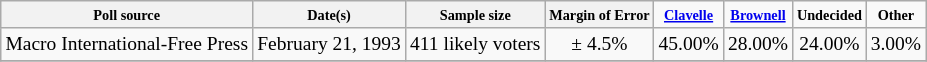<table class="wikitable" style="text-align:center;font-size:small;">
<tr>
<th style="font-size:88%"><small>Poll source</small></th>
<th style="font-size:88%"><small>Date(s)</small></th>
<th style="font-size:88%"><small>Sample size</small></th>
<th style="font-size:88%"><small>Margin of Error</small></th>
<td style="font-size:88%"><small><strong><a href='#'>Clavelle</a></strong></small></td>
<td style="font-size:88%"><small><strong><a href='#'>Brownell</a></strong></small></td>
<td style="font-size:88%"><small><strong>Undecided</strong></small></td>
<td style="font-size:88%"><small><strong>Other</strong></small></td>
</tr>
<tr>
<td>Macro International-Free Press</td>
<td>February 21, 1993</td>
<td>411 likely voters</td>
<td>± 4.5%</td>
<td>45.00%<em><strong></td>
<td>28.00%</td>
<td>24.00%</td>
<td>3.00%</td>
</tr>
<tr>
</tr>
</table>
